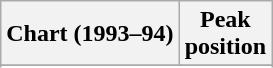<table class="wikitable sortable plainrowheaders" style="text-align:center">
<tr>
<th scope="col">Chart (1993–94)</th>
<th scope="col">Peak<br> position</th>
</tr>
<tr>
</tr>
<tr>
</tr>
</table>
